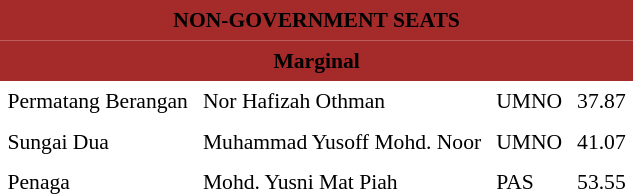<table class="toccolours" cellpadding="5" cellspacing="0" style="float:left; margin-right:.5em; margin-top:.4em; font-size:90%;">
<tr>
<td colspan="4"  style="text-align:center; background:brown;"><span><strong>NON-GOVERNMENT SEATS</strong></span></td>
</tr>
<tr>
<td colspan="4"  style="text-align:center; background:brown;"><span><strong>Marginal</strong></span></td>
</tr>
<tr>
<td>Permatang Berangan</td>
<td>Nor Hafizah Othman</td>
<td>UMNO</td>
<td style="text-align:center;">37.87</td>
</tr>
<tr>
<td>Sungai Dua</td>
<td>Muhammad Yusoff Mohd. Noor</td>
<td>UMNO</td>
<td style="text-align:center;">41.07</td>
</tr>
<tr>
<td>Penaga</td>
<td>Mohd. Yusni Mat Piah</td>
<td>PAS</td>
<td style="text-align:center;">53.55</td>
</tr>
</table>
